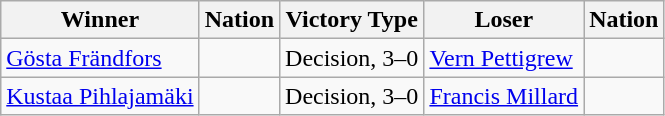<table class="wikitable sortable" style="text-align:left;">
<tr>
<th>Winner</th>
<th>Nation</th>
<th>Victory Type</th>
<th>Loser</th>
<th>Nation</th>
</tr>
<tr>
<td><a href='#'>Gösta Frändfors</a></td>
<td></td>
<td>Decision, 3–0</td>
<td><a href='#'>Vern Pettigrew</a></td>
<td></td>
</tr>
<tr>
<td><a href='#'>Kustaa Pihlajamäki</a></td>
<td></td>
<td>Decision, 3–0</td>
<td><a href='#'>Francis Millard</a></td>
<td></td>
</tr>
</table>
